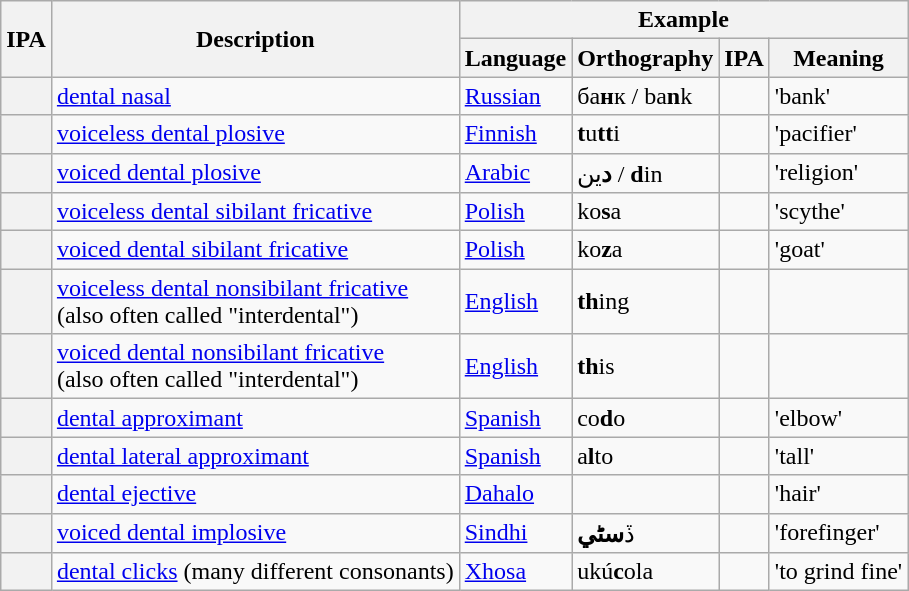<table class=wikitable>
<tr>
<th rowspan="2">IPA</th>
<th rowspan="2">Description</th>
<th colspan="4">Example</th>
</tr>
<tr>
<th>Language</th>
<th>Orthography</th>
<th>IPA</th>
<th>Meaning</th>
</tr>
<tr>
<th><big></big></th>
<td><a href='#'>dental nasal</a></td>
<td><a href='#'>Russian</a></td>
<td>ба<strong>н</strong>к / ba<strong>n</strong>k</td>
<td></td>
<td>'bank'</td>
</tr>
<tr>
<th><big></big></th>
<td><a href='#'>voiceless dental plosive</a></td>
<td><a href='#'>Finnish</a></td>
<td><strong>t</strong>u<strong>tt</strong>i</td>
<td></td>
<td>'pacifier'</td>
</tr>
<tr>
<th><big></big></th>
<td><a href='#'>voiced dental plosive</a></td>
<td><a href='#'>Arabic</a></td>
<td><strong>د</strong>ين / <strong>d</strong>in</td>
<td></td>
<td>'religion'</td>
</tr>
<tr>
<th><big></big></th>
<td><a href='#'>voiceless dental sibilant fricative</a></td>
<td><a href='#'>Polish</a></td>
<td>ko<strong>s</strong>a</td>
<td></td>
<td>'scythe'</td>
</tr>
<tr>
<th><big></big></th>
<td><a href='#'>voiced dental sibilant fricative</a></td>
<td><a href='#'>Polish</a></td>
<td>ko<strong>z</strong>a</td>
<td></td>
<td>'goat'</td>
</tr>
<tr>
<th><big></big></th>
<td><a href='#'>voiceless dental nonsibilant fricative</a><br>(also often called "interdental")</td>
<td><a href='#'>English</a></td>
<td><strong>th</strong>ing</td>
<td></td>
<td></td>
</tr>
<tr>
<th><big></big></th>
<td><a href='#'>voiced dental nonsibilant fricative</a><br>(also often called "interdental")</td>
<td><a href='#'>English</a></td>
<td><strong>th</strong>is</td>
<td></td>
<td></td>
</tr>
<tr>
<th><big></big></th>
<td><a href='#'>dental approximant</a></td>
<td><a href='#'>Spanish</a></td>
<td>co<strong>d</strong>o</td>
<td></td>
<td>'elbow'</td>
</tr>
<tr>
<th><big></big></th>
<td><a href='#'>dental lateral approximant</a></td>
<td><a href='#'>Spanish</a></td>
<td>a<strong>l</strong>to</td>
<td></td>
<td>'tall'</td>
</tr>
<tr>
<th><big></big></th>
<td><a href='#'>dental ejective</a></td>
<td><a href='#'>Dahalo</a></td>
<td></td>
<td></td>
<td>'hair'</td>
</tr>
<tr>
<th><big></big></th>
<td><a href='#'>voiced dental implosive</a></td>
<td><a href='#'>Sindhi</a></td>
<td>ڏ<strong>سڻي</strong></td>
<td></td>
<td>'forefinger'</td>
</tr>
<tr>
<th><big></big></th>
<td><a href='#'>dental clicks</a> (many different consonants)</td>
<td><a href='#'>Xhosa</a></td>
<td>ukú<strong>c</strong>ola</td>
<td></td>
<td>'to grind fine'</td>
</tr>
</table>
